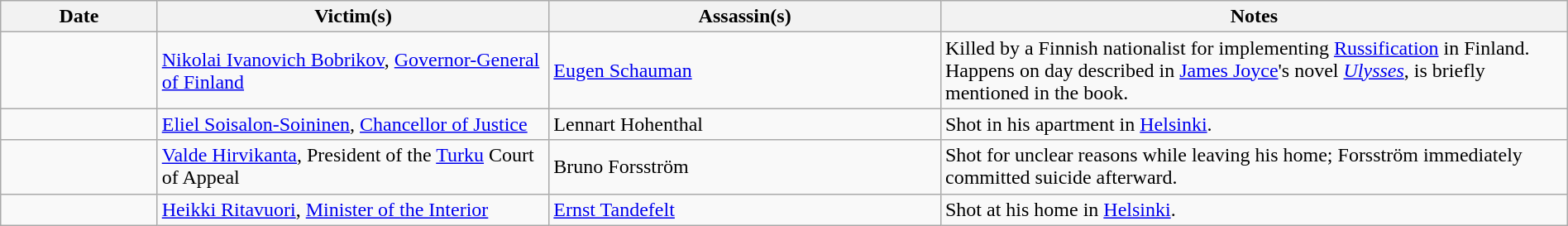<table class="wikitable sortable" style="width:100%">
<tr>
<th style="width:10%">Date</th>
<th style="width:25%">Victim(s)</th>
<th style="width:25%">Assassin(s)</th>
<th style="width:40%">Notes</th>
</tr>
<tr>
<td></td>
<td><a href='#'>Nikolai Ivanovich Bobrikov</a>, <a href='#'>Governor-General of Finland</a></td>
<td><a href='#'>Eugen Schauman</a></td>
<td>Killed by a Finnish nationalist for implementing <a href='#'>Russification</a> in Finland. Happens on day described in <a href='#'>James Joyce</a>'s novel <em><a href='#'>Ulysses</a></em>, is briefly mentioned in the book.</td>
</tr>
<tr>
<td></td>
<td><a href='#'>Eliel Soisalon-Soininen</a>, <a href='#'>Chancellor of Justice</a></td>
<td>Lennart Hohenthal</td>
<td>Shot in his apartment in <a href='#'>Helsinki</a>.</td>
</tr>
<tr>
<td></td>
<td><a href='#'>Valde Hirvikanta</a>, President of the <a href='#'>Turku</a> Court of Appeal</td>
<td>Bruno Forsström</td>
<td>Shot for unclear reasons while leaving his home; Forsström immediately committed suicide afterward.</td>
</tr>
<tr>
<td></td>
<td><a href='#'>Heikki Ritavuori</a>, <a href='#'>Minister of the Interior</a></td>
<td><a href='#'>Ernst Tandefelt</a></td>
<td>Shot at his home in <a href='#'>Helsinki</a>.</td>
</tr>
</table>
